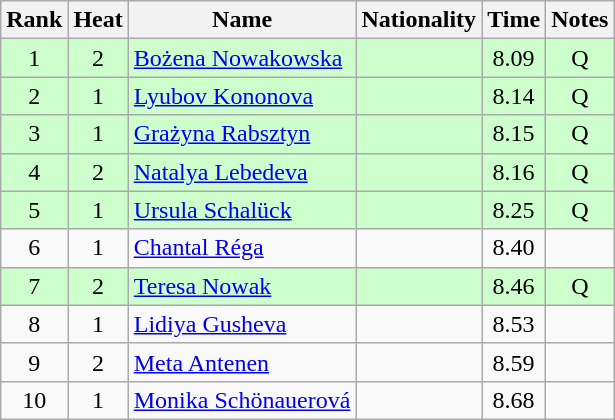<table class="wikitable sortable" style="text-align:center">
<tr>
<th>Rank</th>
<th>Heat</th>
<th>Name</th>
<th>Nationality</th>
<th>Time</th>
<th>Notes</th>
</tr>
<tr bgcolor=ccffcc>
<td>1</td>
<td>2</td>
<td align="left"><a href='#'>Bożena Nowakowska</a></td>
<td align=left></td>
<td>8.09</td>
<td>Q</td>
</tr>
<tr bgcolor=ccffcc>
<td>2</td>
<td>1</td>
<td align="left"><a href='#'>Lyubov Kononova</a></td>
<td align=left></td>
<td>8.14</td>
<td>Q</td>
</tr>
<tr bgcolor=ccffcc>
<td>3</td>
<td>1</td>
<td align="left"><a href='#'>Grażyna Rabsztyn</a></td>
<td align=left></td>
<td>8.15</td>
<td>Q</td>
</tr>
<tr bgcolor=ccffcc>
<td>4</td>
<td>2</td>
<td align="left"><a href='#'>Natalya Lebedeva</a></td>
<td align=left></td>
<td>8.16</td>
<td>Q</td>
</tr>
<tr bgcolor=ccffcc>
<td>5</td>
<td>1</td>
<td align="left"><a href='#'>Ursula Schalück</a></td>
<td align=left></td>
<td>8.25</td>
<td>Q</td>
</tr>
<tr>
<td>6</td>
<td>1</td>
<td align="left"><a href='#'>Chantal Réga</a></td>
<td align=left></td>
<td>8.40</td>
<td></td>
</tr>
<tr bgcolor=ccffcc>
<td>7</td>
<td>2</td>
<td align="left"><a href='#'>Teresa Nowak</a></td>
<td align=left></td>
<td>8.46</td>
<td>Q</td>
</tr>
<tr>
<td>8</td>
<td>1</td>
<td align="left"><a href='#'>Lidiya Gusheva</a></td>
<td align=left></td>
<td>8.53</td>
<td></td>
</tr>
<tr>
<td>9</td>
<td>2</td>
<td align="left"><a href='#'>Meta Antenen</a></td>
<td align=left></td>
<td>8.59</td>
<td></td>
</tr>
<tr>
<td>10</td>
<td>1</td>
<td align="left"><a href='#'>Monika Schönauerová</a></td>
<td align=left></td>
<td>8.68</td>
<td></td>
</tr>
</table>
